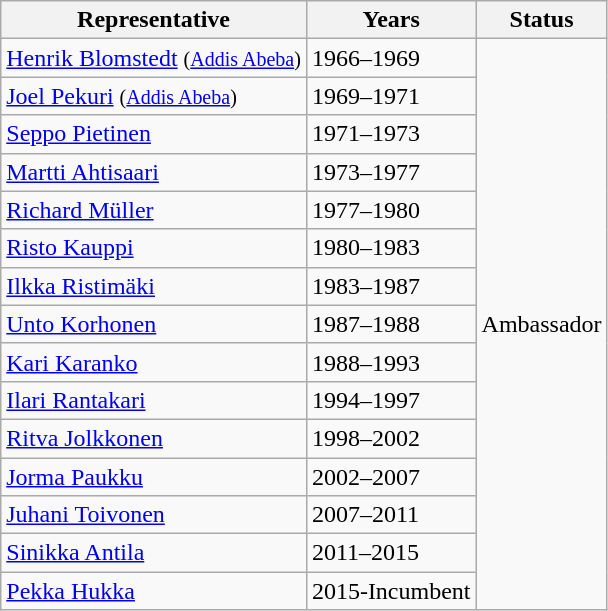<table class="wikitable sortable">
<tr>
<th>Representative</th>
<th>Years</th>
<th>Status</th>
</tr>
<tr>
<td><a href='#'>Henrik Blomstedt</a> <small>(<a href='#'>Addis Abeba</a>)</small></td>
<td>1966–1969</td>
<td rowspan="15">Ambassador</td>
</tr>
<tr>
<td><a href='#'>Joel Pekuri</a> <small>(<a href='#'>Addis Abeba</a>)</small></td>
<td>1969–1971</td>
</tr>
<tr>
<td><a href='#'>Seppo Pietinen</a></td>
<td>1971–1973</td>
</tr>
<tr>
<td><a href='#'>Martti Ahtisaari</a></td>
<td>1973–1977</td>
</tr>
<tr>
<td><a href='#'>Richard Müller</a></td>
<td>1977–1980</td>
</tr>
<tr>
<td><a href='#'>Risto Kauppi</a></td>
<td>1980–1983</td>
</tr>
<tr>
<td><a href='#'>Ilkka Ristimäki</a></td>
<td>1983–1987</td>
</tr>
<tr>
<td><a href='#'>Unto Korhonen</a></td>
<td>1987–1988</td>
</tr>
<tr>
<td><a href='#'>Kari Karanko</a></td>
<td>1988–1993</td>
</tr>
<tr>
<td><a href='#'>Ilari Rantakari</a></td>
<td>1994–1997</td>
</tr>
<tr>
<td><a href='#'>Ritva Jolkkonen</a></td>
<td>1998–2002</td>
</tr>
<tr>
<td><a href='#'>Jorma Paukku</a></td>
<td>2002–2007</td>
</tr>
<tr>
<td><a href='#'>Juhani Toivonen</a></td>
<td>2007–2011</td>
</tr>
<tr>
<td><a href='#'>Sinikka Antila</a></td>
<td>2011–2015</td>
</tr>
<tr>
<td><a href='#'>Pekka Hukka</a></td>
<td>2015-Incumbent</td>
</tr>
</table>
